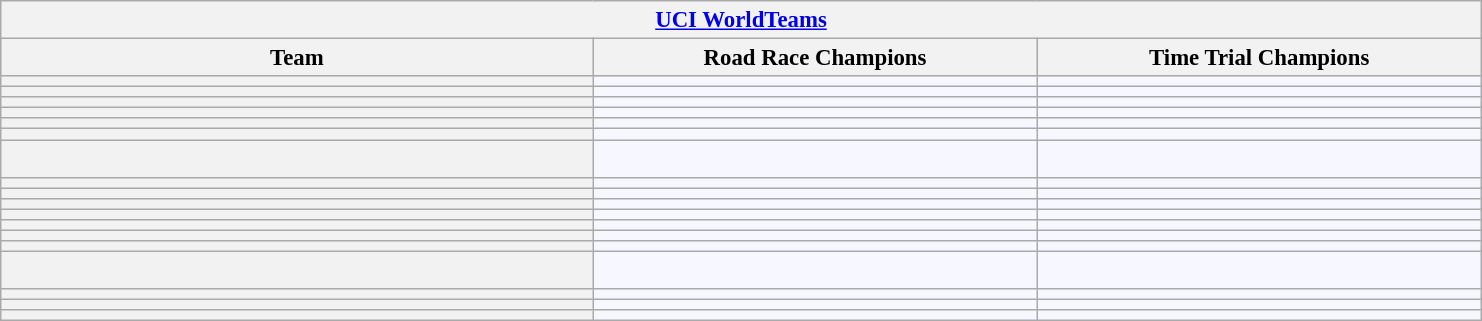<table class="wikitable sortable"  style="background:#f7f8ff; font-size:95%; border:gray solid 1px; width:65em; margin-bottom:0">
<tr>
<th scope="col" colspan="3"><a href='#'>UCI WorldTeams</a></th>
</tr>
<tr style="background:#ccc; text-align:center;">
<th scope="col" width="40%">Team</th>
<th scope="col" width="30%">Road Race Champions</th>
<th scope="col" width="30%">Time Trial Champions</th>
</tr>
<tr>
<th scope="row"></th>
<td></td>
<td></td>
</tr>
<tr>
<th scope="row"></th>
<td></td>
<td></td>
</tr>
<tr>
<th scope="row"></th>
<td></td>
<td></td>
</tr>
<tr>
<th scope="row"></th>
<td></td>
<td></td>
</tr>
<tr>
<th scope="row"></th>
<td></td>
<td></td>
</tr>
<tr>
<th scope="row"></th>
<td></td>
<td></td>
</tr>
<tr>
<th scope="row"></th>
<td> </td>
<td>  <br>  </td>
</tr>
<tr>
<th scope="row"></th>
<td></td>
<td></td>
</tr>
<tr>
<th scope="row"></th>
<td> </td>
<td></td>
</tr>
<tr>
<th scope="row"></th>
<td></td>
<td> </td>
</tr>
<tr>
<th scope="row"></th>
<td></td>
<td> </td>
</tr>
<tr>
<th scope="row"></th>
<td></td>
<td></td>
</tr>
<tr>
<th scope="row"></th>
<td></td>
<td></td>
</tr>
<tr>
<th scope="row"></th>
<td></td>
<td></td>
</tr>
<tr>
<th scope="row"></th>
<td> </td>
<td>  <br>  </td>
</tr>
<tr>
<th scope="row"></th>
<td> </td>
<td></td>
</tr>
<tr>
<th scope="row"></th>
<td></td>
<td></td>
</tr>
<tr>
<th scope="row"></th>
<td></td>
<td></td>
</tr>
</table>
